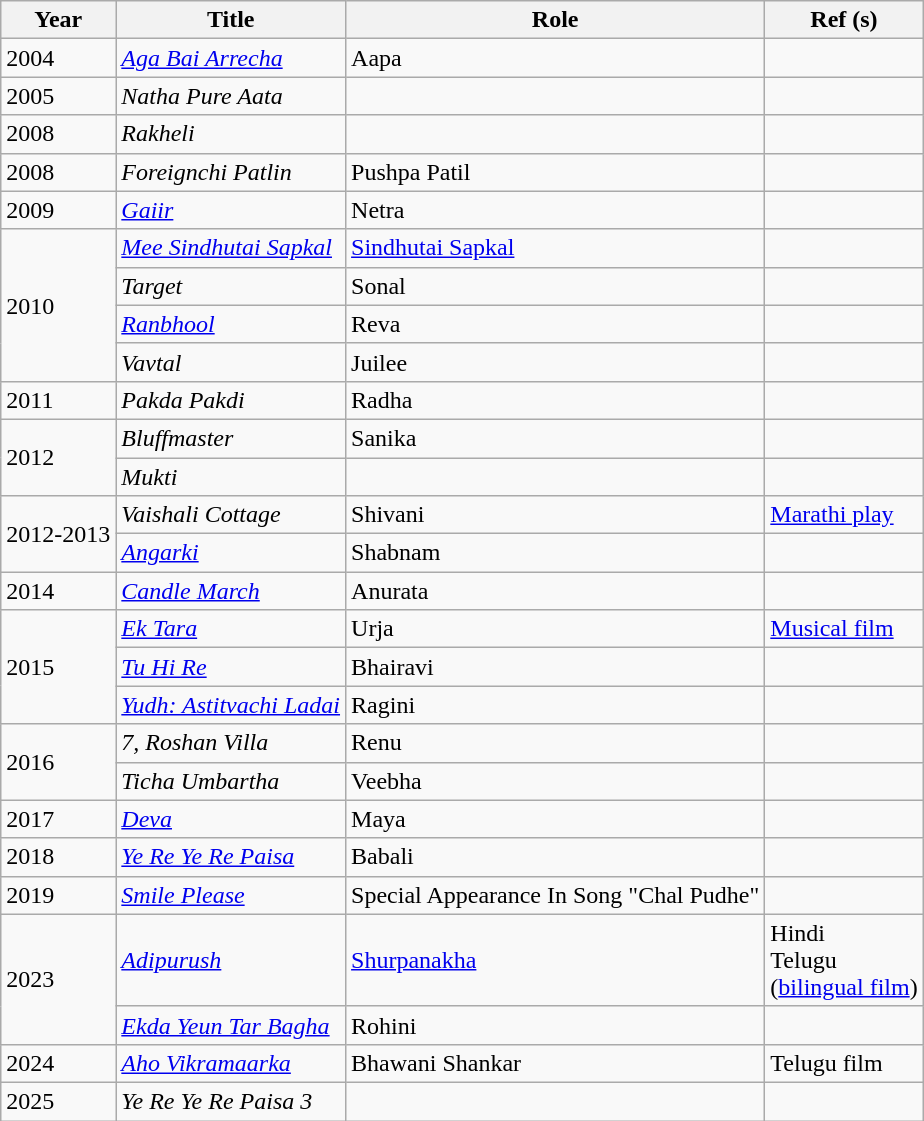<table class="wikitable sortable">
<tr>
<th>Year</th>
<th>Title</th>
<th>Role</th>
<th class="unsortable">Ref (s)</th>
</tr>
<tr>
<td>2004</td>
<td><em><a href='#'>Aga Bai Arrecha</a></em></td>
<td>Aapa</td>
<td></td>
</tr>
<tr>
<td>2005</td>
<td><em>Natha Pure Aata</em></td>
<td></td>
<td></td>
</tr>
<tr>
<td>2008</td>
<td><em>Rakheli</em></td>
<td></td>
<td></td>
</tr>
<tr>
<td>2008</td>
<td><em>Foreignchi Patlin</em></td>
<td>Pushpa Patil</td>
<td></td>
</tr>
<tr>
<td>2009</td>
<td><em><a href='#'>Gaiir</a> </em></td>
<td>Netra</td>
<td></td>
</tr>
<tr>
<td rowspan="4">2010</td>
<td><em><a href='#'>Mee Sindhutai Sapkal</a></em></td>
<td><a href='#'>Sindhutai Sapkal</a></td>
<td></td>
</tr>
<tr>
<td><em>Target</em></td>
<td>Sonal</td>
<td></td>
</tr>
<tr>
<td><em><a href='#'>Ranbhool</a></em></td>
<td>Reva</td>
<td></td>
</tr>
<tr>
<td><em>Vavtal</em></td>
<td>Juilee</td>
<td></td>
</tr>
<tr>
<td>2011</td>
<td><em>Pakda Pakdi</em></td>
<td>Radha</td>
<td></td>
</tr>
<tr>
<td rowspan="2">2012</td>
<td><em>Bluffmaster</em></td>
<td>Sanika</td>
<td></td>
</tr>
<tr>
<td><em>Mukti</em></td>
<td></td>
<td></td>
</tr>
<tr>
<td rowspan="2">2012-2013</td>
<td><em>Vaishali Cottage</em></td>
<td>Shivani</td>
<td><a href='#'>Marathi play</a></td>
</tr>
<tr>
<td><a href='#'><em>Angarki</em></a></td>
<td>Shabnam</td>
<td></td>
</tr>
<tr>
<td>2014</td>
<td><a href='#'><em>Candle March</em></a></td>
<td>Anurata</td>
<td></td>
</tr>
<tr>
<td rowspan="3">2015</td>
<td><em><a href='#'>Ek Tara</a></em></td>
<td>Urja</td>
<td><a href='#'>Musical film</a></td>
</tr>
<tr>
<td><em><a href='#'>Tu Hi Re</a></em></td>
<td>Bhairavi</td>
<td></td>
</tr>
<tr>
<td><em><a href='#'>Yudh: Astitvachi Ladai</a></em></td>
<td>Ragini</td>
<td></td>
</tr>
<tr>
<td rowspan="2">2016</td>
<td><em>7, Roshan Villa</em></td>
<td>Renu</td>
<td></td>
</tr>
<tr>
<td><em>Ticha Umbartha</em></td>
<td>Veebha</td>
<td></td>
</tr>
<tr>
<td>2017</td>
<td><a href='#'><em>Deva</em></a></td>
<td>Maya</td>
<td></td>
</tr>
<tr>
<td>2018</td>
<td><em><a href='#'>Ye Re Ye Re Paisa</a></em></td>
<td>Babali</td>
<td></td>
</tr>
<tr>
<td>2019</td>
<td><a href='#'><em>Smile Please</em></a></td>
<td>Special Appearance In Song "Chal Pudhe"</td>
<td></td>
</tr>
<tr>
<td rowspan="2">2023</td>
<td><em><a href='#'>Adipurush</a> </em></td>
<td><a href='#'>Shurpanakha</a></td>
<td>Hindi<br>Telugu<br>(<a href='#'>bilingual film</a>)</td>
</tr>
<tr>
<td><em><a href='#'>Ekda Yeun Tar Bagha</a></em></td>
<td>Rohini</td>
<td></td>
</tr>
<tr>
<td>2024</td>
<td><em><a href='#'>Aho Vikramaarka</a></em></td>
<td>Bhawani Shankar</td>
<td>Telugu film</td>
</tr>
<tr>
<td>2025</td>
<td><em>Ye Re Ye Re Paisa 3</em></td>
<td></td>
<td></td>
</tr>
</table>
